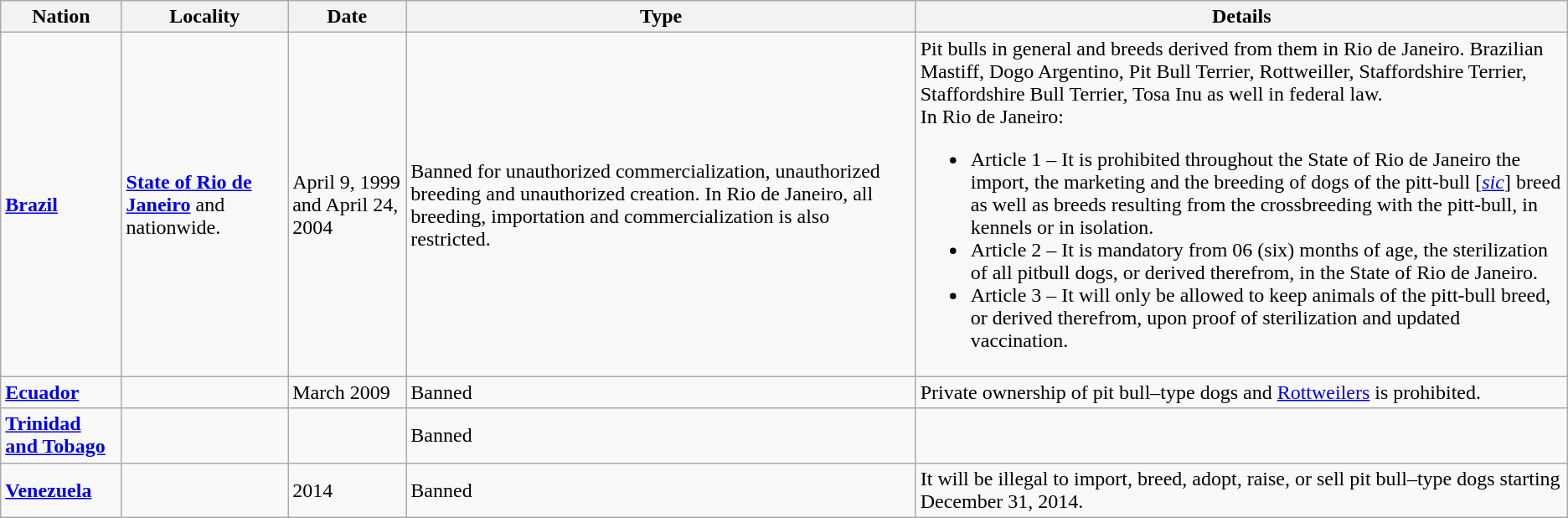<table class="wikitable">
<tr>
<th>Nation</th>
<th>Locality</th>
<th>Date</th>
<th>Type</th>
<th>Details</th>
</tr>
<tr>
<td><strong><a href='#'>Brazil</a></strong></td>
<td><strong><a href='#'>State of Rio de Janeiro</a></strong> and nationwide.</td>
<td>April 9, 1999 and April 24, 2004</td>
<td>Banned for unauthorized  commercialization, unauthorized breeding and unauthorized creation. In Rio de Janeiro, all breeding, importation and commercialization is also restricted.</td>
<td>Pit bulls in general and breeds derived from them in Rio de Janeiro. Brazilian Mastiff, Dogo Argentino, Pit Bull Terrier, Rottweiller, Staffordshire Terrier, Staffordshire Bull Terrier, Tosa Inu as well in federal law.<br>In Rio de Janeiro:<ul><li>Article 1 – It is prohibited throughout the State of Rio de Janeiro the import, the marketing and the breeding of dogs of the pitt-bull [<em><a href='#'>sic</a></em>] breed as well as breeds resulting from the crossbreeding with the pitt-bull, in kennels or in isolation.</li><li>Article 2 – It is mandatory from 06 (six) months of age, the sterilization of all pitbull dogs, or derived therefrom, in the State of Rio de Janeiro.</li><li>Article 3 – It will only be allowed to keep animals of the pitt-bull breed, or derived therefrom, upon proof of sterilization and updated vaccination.</li></ul></td>
</tr>
<tr>
<td><strong><a href='#'>Ecuador</a></strong></td>
<td></td>
<td>March 2009</td>
<td>Banned</td>
<td>Private ownership of pit bull–type dogs and <a href='#'>Rottweilers</a> is prohibited.</td>
</tr>
<tr>
<td><strong><a href='#'>Trinidad and Tobago</a></strong></td>
<td></td>
<td></td>
<td>Banned</td>
<td></td>
</tr>
<tr>
<td><strong><a href='#'>Venezuela</a></strong></td>
<td></td>
<td>2014</td>
<td>Banned</td>
<td>It will be illegal to import, breed, adopt, raise, or sell pit bull–type dogs starting December 31, 2014.</td>
</tr>
</table>
